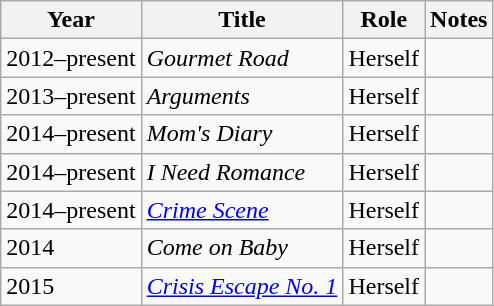<table class="wikitable sortable">
<tr>
<th>Year</th>
<th>Title</th>
<th>Role</th>
<th class="unsortable">Notes</th>
</tr>
<tr>
<td>2012–present</td>
<td><em>Gourmet Road</em></td>
<td>Herself</td>
<td></td>
</tr>
<tr>
<td>2013–present</td>
<td><em>Arguments</em></td>
<td>Herself</td>
<td></td>
</tr>
<tr>
<td>2014–present</td>
<td><em>Mom's Diary</em></td>
<td>Herself</td>
<td></td>
</tr>
<tr>
<td>2014–present</td>
<td><em>I Need Romance</em></td>
<td>Herself</td>
<td></td>
</tr>
<tr>
<td>2014–present</td>
<td><em><a href='#'>Crime Scene</a></em></td>
<td>Herself</td>
<td></td>
</tr>
<tr>
<td>2014</td>
<td><em>Come on Baby</em></td>
<td>Herself</td>
<td></td>
</tr>
<tr>
<td>2015</td>
<td><em><a href='#'>Crisis Escape No. 1</a></em></td>
<td>Herself</td>
<td></td>
</tr>
</table>
